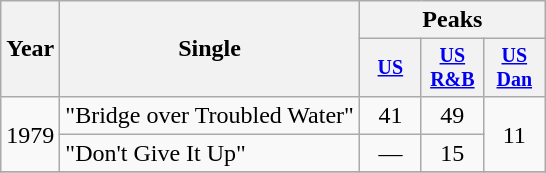<table class="wikitable" style="text-align:center;">
<tr>
<th rowspan="2">Year</th>
<th rowspan="2">Single</th>
<th colspan="3">Peaks</th>
</tr>
<tr style="font-size:smaller;">
<th width="35"><a href='#'>US</a><br></th>
<th width="35"><a href='#'>US<br>R&B</a><br></th>
<th width="35"><a href='#'>US<br>Dan</a><br></th>
</tr>
<tr>
<td rowspan="2">1979</td>
<td align="left">"Bridge over Troubled Water"</td>
<td>41</td>
<td>49</td>
<td rowspan="2">11</td>
</tr>
<tr>
<td align="left">"Don't Give It Up"</td>
<td>—</td>
<td>15</td>
</tr>
<tr>
</tr>
</table>
